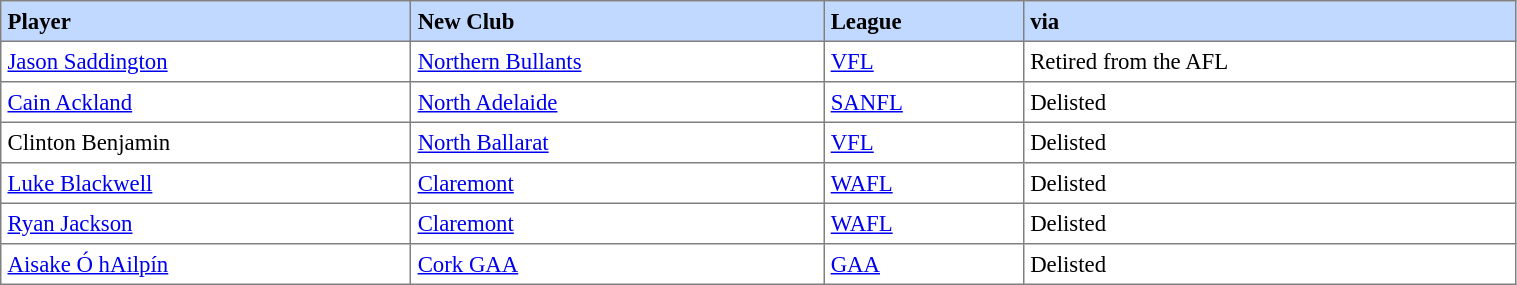<table border="1" cellpadding="4" cellspacing="0"  style="text-align:left; font-size:95%; border-collapse:collapse; width:80%;">
<tr style="background:#C1D8FF;">
<th>Player</th>
<th>New Club</th>
<th>League</th>
<th>via</th>
</tr>
<tr>
<td> <a href='#'>Jason Saddington</a></td>
<td><a href='#'>Northern Bullants</a></td>
<td><a href='#'>VFL</a></td>
<td>Retired from the AFL</td>
</tr>
<tr>
<td> <a href='#'>Cain Ackland</a></td>
<td><a href='#'>North Adelaide</a></td>
<td><a href='#'>SANFL</a></td>
<td>Delisted</td>
</tr>
<tr>
<td> Clinton Benjamin</td>
<td><a href='#'>North Ballarat</a></td>
<td><a href='#'>VFL</a></td>
<td>Delisted</td>
</tr>
<tr>
<td> <a href='#'>Luke Blackwell</a></td>
<td><a href='#'>Claremont</a></td>
<td><a href='#'>WAFL</a></td>
<td>Delisted</td>
</tr>
<tr>
<td> <a href='#'>Ryan Jackson</a></td>
<td><a href='#'>Claremont</a></td>
<td><a href='#'>WAFL</a></td>
<td>Delisted</td>
</tr>
<tr>
<td> <a href='#'>Aisake Ó hAilpín</a></td>
<td><a href='#'>Cork GAA</a></td>
<td><a href='#'>GAA</a></td>
<td>Delisted</td>
</tr>
</table>
